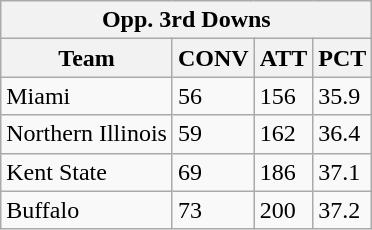<table class="wikitable">
<tr>
<th colspan="7" style="text-align:center;">Opp. 3rd Downs</th>
</tr>
<tr>
<th>Team</th>
<th>CONV</th>
<th>ATT</th>
<th>PCT</th>
</tr>
<tr>
<td>Miami</td>
<td>56</td>
<td>156</td>
<td>35.9</td>
</tr>
<tr>
<td>Northern Illinois</td>
<td>59</td>
<td>162</td>
<td>36.4</td>
</tr>
<tr>
<td>Kent State</td>
<td>69</td>
<td>186</td>
<td>37.1</td>
</tr>
<tr>
<td>Buffalo</td>
<td>73</td>
<td>200</td>
<td>37.2</td>
</tr>
</table>
